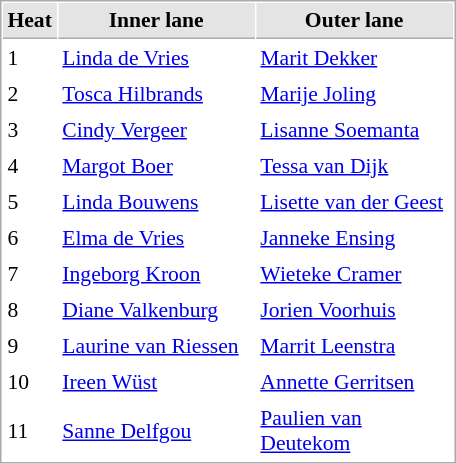<table cellspacing="1" cellpadding="3" style="border:1px solid #AAAAAA;font-size:90%">
<tr bgcolor="#E4E4E4">
<th style="border-bottom:1px solid #AAAAAA" width=15>Heat</th>
<th style="border-bottom:1px solid #AAAAAA" width=125>Inner lane</th>
<th style="border-bottom:1px solid #AAAAAA" width=125>Outer lane</th>
</tr>
<tr>
<td>1</td>
<td><a href='#'>Linda de Vries</a></td>
<td><a href='#'>Marit Dekker</a></td>
</tr>
<tr>
<td>2</td>
<td><a href='#'>Tosca Hilbrands</a></td>
<td><a href='#'>Marije Joling</a></td>
</tr>
<tr>
<td>3</td>
<td><a href='#'>Cindy Vergeer</a></td>
<td><a href='#'>Lisanne Soemanta</a></td>
</tr>
<tr>
<td>4</td>
<td><a href='#'>Margot Boer</a></td>
<td><a href='#'>Tessa van Dijk</a></td>
</tr>
<tr>
<td>5</td>
<td><a href='#'>Linda Bouwens</a></td>
<td><a href='#'>Lisette van der Geest</a></td>
</tr>
<tr>
<td>6</td>
<td><a href='#'>Elma de Vries</a></td>
<td><a href='#'>Janneke Ensing</a></td>
</tr>
<tr>
<td>7</td>
<td><a href='#'>Ingeborg Kroon</a></td>
<td><a href='#'>Wieteke Cramer</a></td>
</tr>
<tr>
<td>8</td>
<td><a href='#'>Diane Valkenburg</a></td>
<td><a href='#'>Jorien Voorhuis</a></td>
</tr>
<tr>
<td>9</td>
<td><a href='#'>Laurine van Riessen</a></td>
<td><a href='#'>Marrit Leenstra</a></td>
</tr>
<tr>
<td>10</td>
<td><a href='#'>Ireen Wüst</a></td>
<td><a href='#'>Annette Gerritsen</a></td>
</tr>
<tr>
<td>11</td>
<td><a href='#'>Sanne Delfgou</a></td>
<td><a href='#'>Paulien van Deutekom</a></td>
</tr>
</table>
